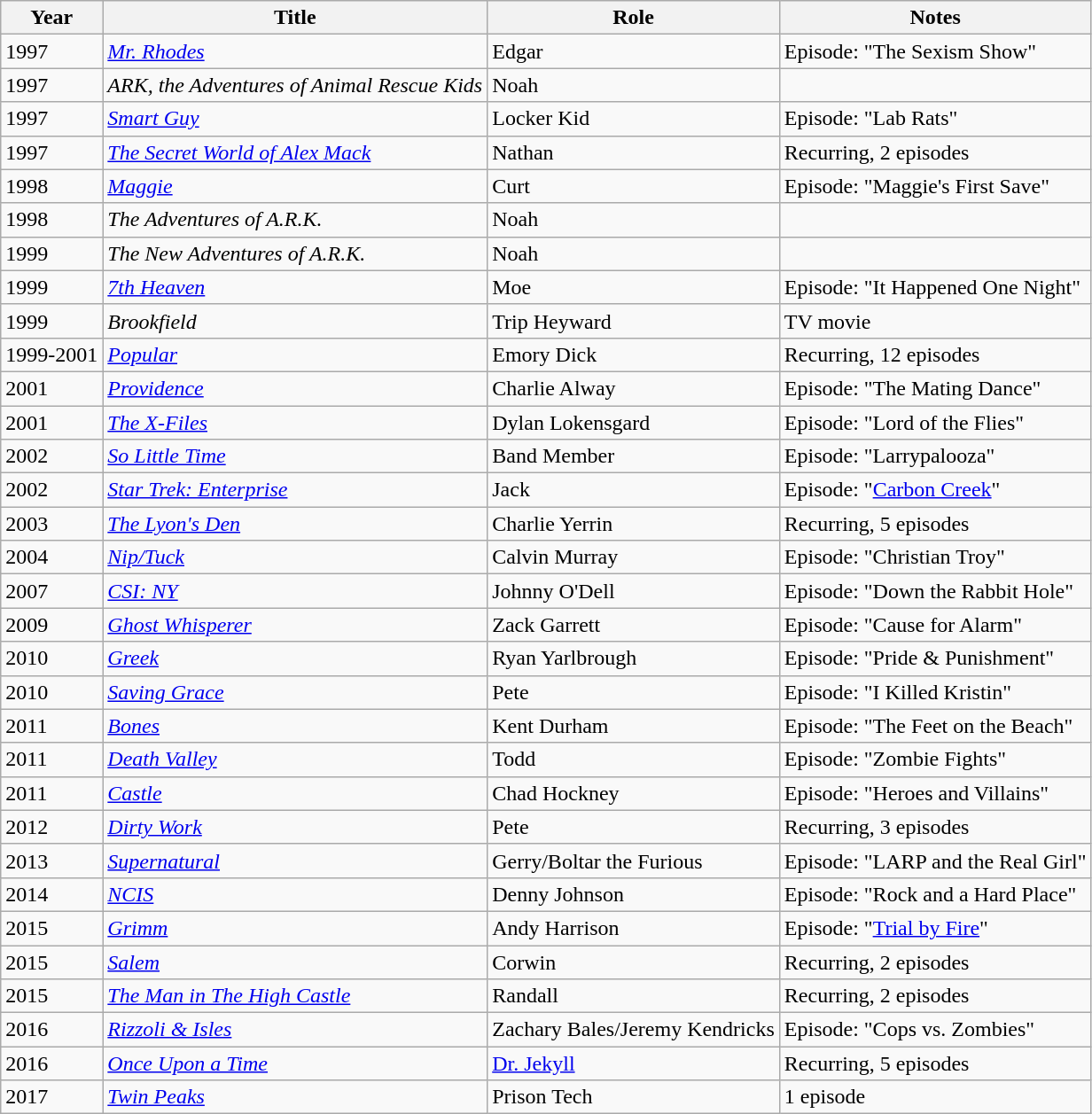<table class="wikitable sortable">
<tr>
<th>Year</th>
<th>Title</th>
<th>Role</th>
<th class="unsortable">Notes</th>
</tr>
<tr>
<td>1997</td>
<td><em><a href='#'>Mr. Rhodes</a></em></td>
<td>Edgar</td>
<td>Episode: "The Sexism Show"</td>
</tr>
<tr>
<td>1997</td>
<td><em>ARK, the Adventures of Animal Rescue Kids</em></td>
<td>Noah</td>
<td></td>
</tr>
<tr>
<td>1997</td>
<td><em><a href='#'>Smart Guy</a></em></td>
<td>Locker Kid</td>
<td>Episode: "Lab Rats"</td>
</tr>
<tr>
<td>1997</td>
<td><em><a href='#'>The Secret World of Alex Mack</a></em></td>
<td>Nathan</td>
<td>Recurring, 2 episodes</td>
</tr>
<tr>
<td>1998</td>
<td><em><a href='#'>Maggie</a></em></td>
<td>Curt</td>
<td>Episode: "Maggie's First Save"</td>
</tr>
<tr>
<td>1998</td>
<td><em>The Adventures of A.R.K.</em></td>
<td>Noah</td>
<td></td>
</tr>
<tr>
<td>1999</td>
<td><em>The New Adventures of A.R.K.</em></td>
<td>Noah</td>
<td></td>
</tr>
<tr>
<td>1999</td>
<td><em><a href='#'>7th Heaven</a></em></td>
<td>Moe</td>
<td>Episode: "It Happened One Night"</td>
</tr>
<tr>
<td>1999</td>
<td><em>Brookfield</em></td>
<td>Trip Heyward</td>
<td>TV movie</td>
</tr>
<tr>
<td>1999-2001</td>
<td><em><a href='#'>Popular</a></em></td>
<td>Emory Dick</td>
<td>Recurring, 12 episodes</td>
</tr>
<tr>
<td>2001</td>
<td><em><a href='#'>Providence</a></em></td>
<td>Charlie Alway</td>
<td>Episode: "The Mating Dance"</td>
</tr>
<tr>
<td>2001</td>
<td><em><a href='#'>The X-Files</a></em></td>
<td>Dylan Lokensgard</td>
<td>Episode: "Lord of the Flies"</td>
</tr>
<tr>
<td>2002</td>
<td><em><a href='#'>So Little Time</a></em></td>
<td>Band Member</td>
<td>Episode: "Larrypalooza"</td>
</tr>
<tr>
<td>2002</td>
<td><em><a href='#'>Star Trek: Enterprise</a></em></td>
<td>Jack</td>
<td>Episode: "<a href='#'>Carbon Creek</a>"</td>
</tr>
<tr>
<td>2003</td>
<td><em><a href='#'>The Lyon's Den</a></em></td>
<td>Charlie Yerrin</td>
<td>Recurring, 5 episodes</td>
</tr>
<tr>
<td>2004</td>
<td><em><a href='#'>Nip/Tuck</a></em></td>
<td>Calvin Murray</td>
<td>Episode: "Christian Troy"</td>
</tr>
<tr>
<td>2007</td>
<td><em><a href='#'>CSI: NY</a></em></td>
<td>Johnny O'Dell</td>
<td>Episode: "Down the Rabbit Hole"</td>
</tr>
<tr>
<td>2009</td>
<td><em><a href='#'>Ghost Whisperer</a></em></td>
<td>Zack Garrett</td>
<td>Episode: "Cause for Alarm"</td>
</tr>
<tr>
<td>2010</td>
<td><em><a href='#'>Greek</a></em></td>
<td>Ryan Yarlbrough</td>
<td>Episode: "Pride & Punishment"</td>
</tr>
<tr>
<td>2010</td>
<td><em><a href='#'>Saving Grace</a></em></td>
<td>Pete</td>
<td>Episode: "I Killed Kristin"</td>
</tr>
<tr>
<td>2011</td>
<td><em><a href='#'>Bones</a></em></td>
<td>Kent Durham</td>
<td>Episode: "The Feet on the Beach"</td>
</tr>
<tr>
<td>2011</td>
<td><em><a href='#'>Death Valley</a></em></td>
<td>Todd</td>
<td>Episode: "Zombie Fights"</td>
</tr>
<tr>
<td>2011</td>
<td><em><a href='#'>Castle</a></em></td>
<td>Chad Hockney</td>
<td>Episode: "Heroes and Villains"</td>
</tr>
<tr>
<td>2012</td>
<td><em><a href='#'>Dirty Work</a></em></td>
<td>Pete</td>
<td>Recurring, 3 episodes</td>
</tr>
<tr>
<td>2013</td>
<td><em><a href='#'>Supernatural</a></em></td>
<td>Gerry/Boltar the Furious</td>
<td>Episode: "LARP and the Real Girl"</td>
</tr>
<tr>
<td>2014</td>
<td><em><a href='#'>NCIS</a></em></td>
<td>Denny Johnson</td>
<td>Episode: "Rock and a Hard Place"</td>
</tr>
<tr>
<td>2015</td>
<td><em><a href='#'>Grimm</a></em></td>
<td>Andy Harrison</td>
<td>Episode: "<a href='#'>Trial by Fire</a>"</td>
</tr>
<tr>
<td>2015</td>
<td><em><a href='#'>Salem</a></em></td>
<td>Corwin</td>
<td>Recurring, 2 episodes</td>
</tr>
<tr>
<td>2015</td>
<td><em><a href='#'>The Man in The High Castle</a></em></td>
<td>Randall</td>
<td>Recurring, 2 episodes</td>
</tr>
<tr>
<td>2016</td>
<td><em><a href='#'>Rizzoli & Isles</a></em></td>
<td>Zachary Bales/Jeremy Kendricks</td>
<td>Episode: "Cops vs. Zombies"</td>
</tr>
<tr>
<td>2016</td>
<td><em><a href='#'>Once Upon a Time</a></em></td>
<td><a href='#'>Dr. Jekyll</a></td>
<td>Recurring, 5 episodes</td>
</tr>
<tr>
<td>2017</td>
<td><em><a href='#'>Twin Peaks</a></em></td>
<td>Prison Tech</td>
<td>1 episode</td>
</tr>
</table>
